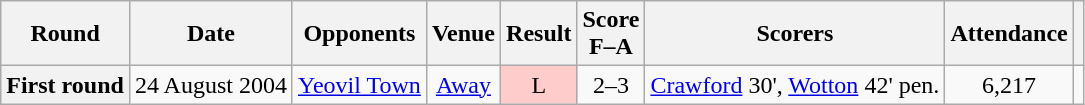<table class="wikitable plainrowheaders" style="text-align:center">
<tr>
<th scope="col">Round</th>
<th scope="col">Date</th>
<th scope="col">Opponents</th>
<th scope="col">Venue</th>
<th scope="col">Result</th>
<th scope="col">Score<br>F–A</th>
<th scope="col">Scorers</th>
<th scope="col">Attendance</th>
<th scope="col"></th>
</tr>
<tr>
<th scope="row">First round</th>
<td align=left>24 August 2004</td>
<td align=left><a href='#'>Yeovil Town</a></td>
<td><a href='#'>Away</a></td>
<td bgcolor="#FFCCCC">L</td>
<td>2–3 </td>
<td align=left><a href='#'>Crawford</a> 30', <a href='#'>Wotton</a> 42' pen.</td>
<td>6,217</td>
<td></td>
</tr>
</table>
